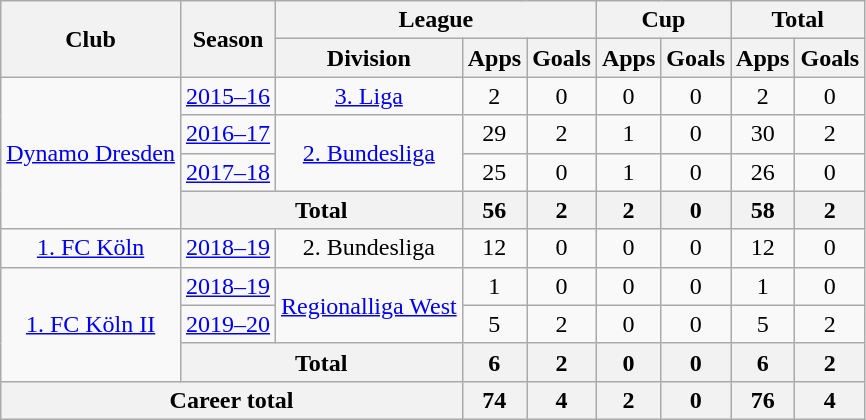<table class="wikitable" style="text-align: center">
<tr>
<th rowspan="2">Club</th>
<th rowspan="2">Season</th>
<th colspan="3">League</th>
<th colspan="2">Cup</th>
<th colspan="2">Total</th>
</tr>
<tr>
<th>Division</th>
<th>Apps</th>
<th>Goals</th>
<th>Apps</th>
<th>Goals</th>
<th>Apps</th>
<th>Goals</th>
</tr>
<tr>
<td rowspan="4"><a href='#'>Dynamo Dresden</a></td>
<td><a href='#'>2015–16</a></td>
<td><a href='#'>3. Liga</a></td>
<td>2</td>
<td>0</td>
<td>0</td>
<td>0</td>
<td>2</td>
<td>0</td>
</tr>
<tr>
<td><a href='#'>2016–17</a></td>
<td rowspan="2"><a href='#'>2. Bundesliga</a></td>
<td>29</td>
<td>2</td>
<td>1</td>
<td>0</td>
<td>30</td>
<td>2</td>
</tr>
<tr>
<td><a href='#'>2017–18</a></td>
<td>25</td>
<td>0</td>
<td>1</td>
<td>0</td>
<td>26</td>
<td>0</td>
</tr>
<tr>
<th colspan="2">Total</th>
<th>56</th>
<th>2</th>
<th>2</th>
<th>0</th>
<th>58</th>
<th>2</th>
</tr>
<tr>
<td rowspan="1"><a href='#'>1. FC Köln</a></td>
<td><a href='#'>2018–19</a></td>
<td>2. Bundesliga</td>
<td>12</td>
<td>0</td>
<td>0</td>
<td>0</td>
<td>12</td>
<td>0</td>
</tr>
<tr>
<td rowspan="3"><a href='#'>1. FC Köln II</a></td>
<td><a href='#'>2018–19</a></td>
<td rowspan="2"><a href='#'>Regionalliga West</a></td>
<td>1</td>
<td>0</td>
<td>0</td>
<td>0</td>
<td>1</td>
<td>0</td>
</tr>
<tr>
<td><a href='#'>2019–20</a></td>
<td>5</td>
<td>2</td>
<td>0</td>
<td>0</td>
<td>5</td>
<td>2</td>
</tr>
<tr>
<th colspan="2">Total</th>
<th>6</th>
<th>2</th>
<th>0</th>
<th>0</th>
<th>6</th>
<th>2</th>
</tr>
<tr>
<th colspan="3">Career total</th>
<th>74</th>
<th>4</th>
<th>2</th>
<th>0</th>
<th>76</th>
<th>4</th>
</tr>
</table>
